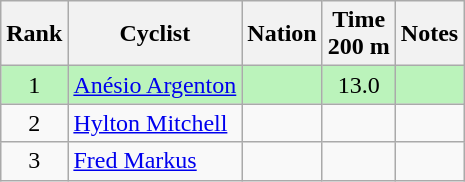<table class="wikitable sortable" style="text-align:center">
<tr>
<th>Rank</th>
<th>Cyclist</th>
<th>Nation</th>
<th>Time<br>200 m</th>
<th>Notes</th>
</tr>
<tr bgcolor=bbf3bb>
<td>1</td>
<td align=left><a href='#'>Anésio Argenton</a></td>
<td align=left></td>
<td>13.0</td>
<td></td>
</tr>
<tr>
<td>2</td>
<td align=left><a href='#'>Hylton Mitchell</a></td>
<td align=left></td>
<td></td>
<td></td>
</tr>
<tr>
<td>3</td>
<td align=left><a href='#'>Fred Markus</a></td>
<td align=left></td>
<td></td>
<td></td>
</tr>
</table>
